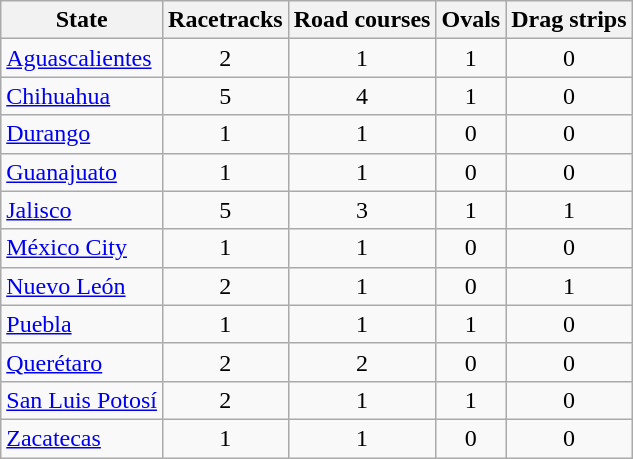<table class="wikitable sortable" style="text-align:center;">
<tr>
<th>State</th>
<th>Racetracks</th>
<th>Road courses</th>
<th>Ovals</th>
<th>Drag strips</th>
</tr>
<tr>
<td align=left> <a href='#'>Aguascalientes</a></td>
<td>2</td>
<td>1</td>
<td>1</td>
<td>0</td>
</tr>
<tr>
<td align=left> <a href='#'>Chihuahua</a></td>
<td>5</td>
<td>4</td>
<td>1</td>
<td>0</td>
</tr>
<tr>
<td align=left> <a href='#'>Durango</a></td>
<td>1</td>
<td>1</td>
<td>0</td>
<td>0</td>
</tr>
<tr>
<td align=left> <a href='#'>Guanajuato</a></td>
<td>1</td>
<td>1</td>
<td>0</td>
<td>0</td>
</tr>
<tr>
<td align=left> <a href='#'>Jalisco</a></td>
<td>5</td>
<td>3</td>
<td>1</td>
<td>1</td>
</tr>
<tr>
<td align=left> <a href='#'>México City</a></td>
<td>1</td>
<td>1</td>
<td>0</td>
<td>0</td>
</tr>
<tr>
<td align=left> <a href='#'>Nuevo León</a></td>
<td>2</td>
<td>1</td>
<td>0</td>
<td>1</td>
</tr>
<tr>
<td align=left> <a href='#'>Puebla</a></td>
<td>1</td>
<td>1</td>
<td>1</td>
<td>0</td>
</tr>
<tr>
<td align=left> <a href='#'>Querétaro</a></td>
<td>2</td>
<td>2</td>
<td>0</td>
<td>0</td>
</tr>
<tr>
<td align=left> <a href='#'>San Luis Potosí</a></td>
<td>2</td>
<td>1</td>
<td>1</td>
<td>0</td>
</tr>
<tr>
<td align=left> <a href='#'>Zacatecas</a></td>
<td>1</td>
<td>1</td>
<td>0</td>
<td>0</td>
</tr>
</table>
